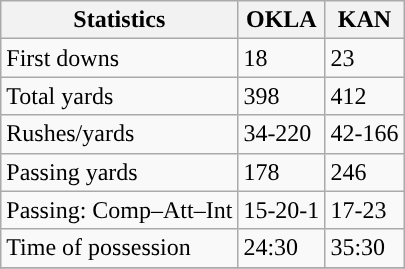<table class="wikitable" style="float: left;">
<tr>
<th>Statistics</th>
<th>OKLA</th>
<th>KAN</th>
</tr>
<tr>
<td>First downs</td>
<td>18</td>
<td>23</td>
</tr>
<tr>
<td>Total yards</td>
<td>398</td>
<td>412</td>
</tr>
<tr>
<td>Rushes/yards</td>
<td>34-220</td>
<td>42-166</td>
</tr>
<tr>
<td>Passing yards</td>
<td>178</td>
<td>246</td>
</tr>
<tr>
<td>Passing: Comp–Att–Int</td>
<td>15-20-1</td>
<td>17-23</td>
</tr>
<tr>
<td>Time of possession</td>
<td>24:30</td>
<td>35:30</td>
</tr>
<tr>
</tr>
</table>
